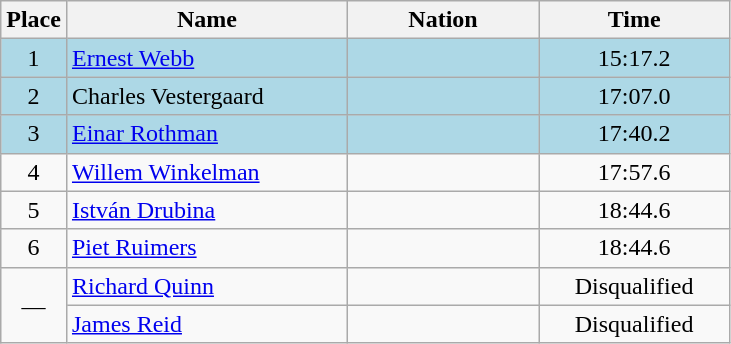<table class=wikitable>
<tr>
<th width=20>Place</th>
<th width=180>Name</th>
<th width=120>Nation</th>
<th width=120>Time</th>
</tr>
<tr bgcolor=lightblue>
<td align=center>1</td>
<td><a href='#'>Ernest Webb</a></td>
<td></td>
<td align=center>15:17.2</td>
</tr>
<tr bgcolor=lightblue>
<td align=center>2</td>
<td>Charles Vestergaard</td>
<td></td>
<td align=center>17:07.0</td>
</tr>
<tr bgcolor=lightblue>
<td align=center>3</td>
<td><a href='#'>Einar Rothman</a></td>
<td></td>
<td align=center>17:40.2</td>
</tr>
<tr>
<td align=center>4</td>
<td><a href='#'>Willem Winkelman</a></td>
<td></td>
<td align=center>17:57.6</td>
</tr>
<tr>
<td align=center>5</td>
<td><a href='#'>István Drubina</a></td>
<td></td>
<td align=center>18:44.6</td>
</tr>
<tr>
<td align=center>6</td>
<td><a href='#'>Piet Ruimers</a></td>
<td></td>
<td align=center>18:44.6</td>
</tr>
<tr>
<td align=center rowspan=2>—</td>
<td><a href='#'>Richard Quinn</a></td>
<td></td>
<td align=center>Disqualified</td>
</tr>
<tr>
<td><a href='#'>James Reid</a></td>
<td></td>
<td align=center>Disqualified</td>
</tr>
</table>
